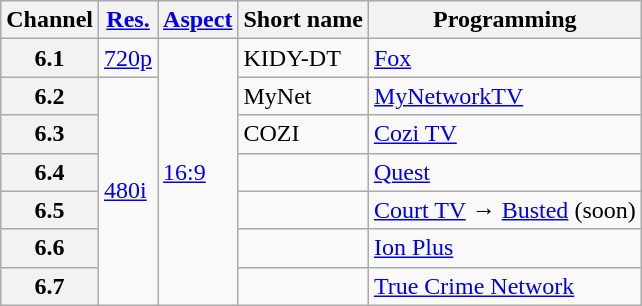<table class="wikitable">
<tr>
<th scope = "col">Channel</th>
<th scope = "col"><a href='#'>Res.</a></th>
<th scope = "col"><a href='#'>Aspect</a></th>
<th scope = "col">Short name</th>
<th scope = "col">Programming</th>
</tr>
<tr>
<th scope = "row">6.1</th>
<td><a href='#'>720p</a></td>
<td rowspan="9"><a href='#'>16:9</a></td>
<td>KIDY-DT</td>
<td><a href='#'>Fox</a></td>
</tr>
<tr>
<th scope = "row">6.2</th>
<td rowspan="6"><a href='#'>480i</a></td>
<td>MyNet</td>
<td><a href='#'>MyNetworkTV</a></td>
</tr>
<tr>
<th scope = "row">6.3</th>
<td>COZI</td>
<td><a href='#'>Cozi TV</a></td>
</tr>
<tr>
<th scope = "row">6.4</th>
<td></td>
<td><a href='#'>Quest</a></td>
</tr>
<tr>
<th scope = "row">6.5</th>
<td></td>
<td><a href='#'>Court TV</a> → <a href='#'>Busted</a> (soon)</td>
</tr>
<tr>
<th scope = "row">6.6</th>
<td></td>
<td><a href='#'>Ion Plus</a></td>
</tr>
<tr>
<th scope = "row">6.7</th>
<td></td>
<td><a href='#'>True Crime Network</a></td>
</tr>
</table>
